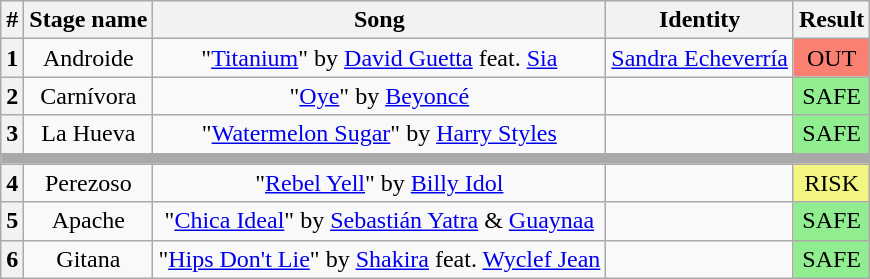<table class="wikitable plainrowheaders" style="text-align: center;">
<tr>
<th>#</th>
<th>Stage name</th>
<th>Song</th>
<th>Identity</th>
<th>Result</th>
</tr>
<tr>
<th>1</th>
<td>Androide</td>
<td>"<a href='#'>Titanium</a>" by <a href='#'>David Guetta</a> feat. <a href='#'>Sia</a></td>
<td><a href='#'>Sandra Echeverría</a></td>
<td bgcolor=salmon>OUT</td>
</tr>
<tr>
<th>2</th>
<td>Carnívora</td>
<td>"<a href='#'>Oye</a>" by <a href='#'>Beyoncé</a></td>
<td></td>
<td bgcolor=lightgreen>SAFE</td>
</tr>
<tr>
<th>3</th>
<td>La Hueva</td>
<td>"<a href='#'>Watermelon Sugar</a>" by <a href='#'>Harry Styles</a></td>
<td></td>
<td bgcolor=lightgreen>SAFE</td>
</tr>
<tr>
<td colspan="5" style="background:darkgray"></td>
</tr>
<tr>
<th>4</th>
<td>Perezoso</td>
<td>"<a href='#'>Rebel Yell</a>" by <a href='#'>Billy Idol</a></td>
<td></td>
<td bgcolor=#F3F781>RISK</td>
</tr>
<tr>
<th>5</th>
<td>Apache</td>
<td>"<a href='#'>Chica Ideal</a>" by <a href='#'>Sebastián Yatra</a> & <a href='#'>Guaynaa</a></td>
<td></td>
<td bgcolor=lightgreen>SAFE</td>
</tr>
<tr>
<th>6</th>
<td>Gitana</td>
<td>"<a href='#'>Hips Don't Lie</a>" by <a href='#'>Shakira</a> feat. <a href='#'>Wyclef Jean</a></td>
<td></td>
<td bgcolor=lightgreen>SAFE</td>
</tr>
</table>
